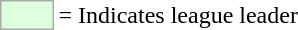<table>
<tr>
<td style="background:#DDFFDD; border:1px solid #aaa; width:2em;"></td>
<td>= Indicates league leader</td>
</tr>
</table>
